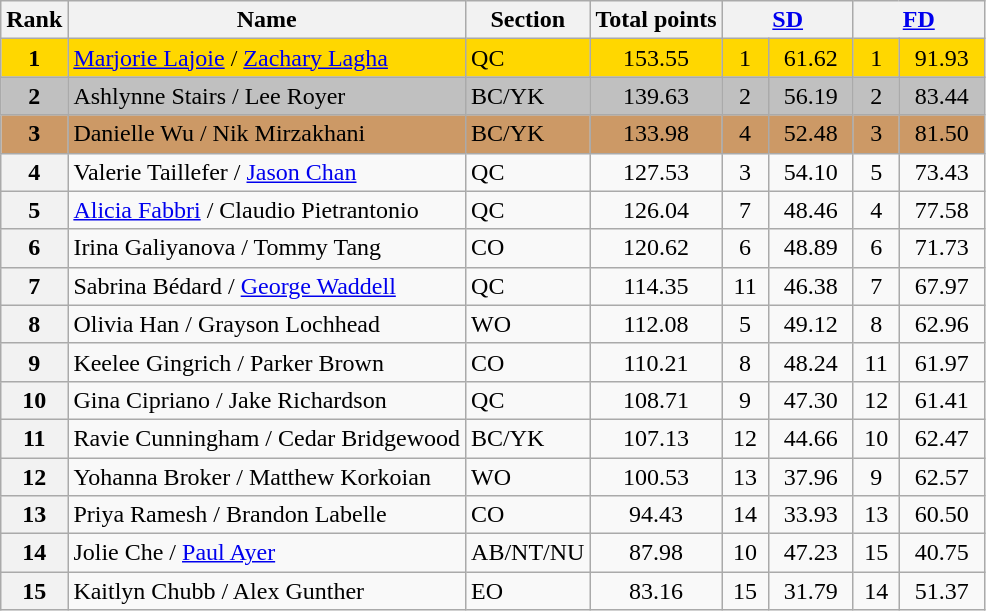<table class="wikitable sortable">
<tr>
<th>Rank</th>
<th>Name</th>
<th>Section</th>
<th>Total points</th>
<th colspan="2" width="80px"><a href='#'>SD</a></th>
<th colspan="2" width="80px"><a href='#'>FD</a></th>
</tr>
<tr bgcolor="gold">
<td align="center"><strong>1</strong></td>
<td><a href='#'>Marjorie Lajoie</a> / <a href='#'>Zachary Lagha</a></td>
<td>QC</td>
<td align="center">153.55</td>
<td align="center">1</td>
<td align="center">61.62</td>
<td align="center">1</td>
<td align="center">91.93</td>
</tr>
<tr bgcolor="silver">
<td align="center"><strong>2</strong></td>
<td>Ashlynne Stairs / Lee Royer</td>
<td>BC/YK</td>
<td align="center">139.63</td>
<td align="center">2</td>
<td align="center">56.19</td>
<td align="center">2</td>
<td align="center">83.44</td>
</tr>
<tr bgcolor="cc9966">
<td align="center"><strong>3</strong></td>
<td>Danielle Wu / Nik Mirzakhani</td>
<td>BC/YK</td>
<td align="center">133.98</td>
<td align="center">4</td>
<td align="center">52.48</td>
<td align="center">3</td>
<td align="center">81.50</td>
</tr>
<tr>
<th>4</th>
<td>Valerie Taillefer / <a href='#'>Jason Chan</a></td>
<td>QC</td>
<td align="center">127.53</td>
<td align="center">3</td>
<td align="center">54.10</td>
<td align="center">5</td>
<td align="center">73.43</td>
</tr>
<tr>
<th>5</th>
<td><a href='#'>Alicia Fabbri</a> / Claudio Pietrantonio</td>
<td>QC</td>
<td align="center">126.04</td>
<td align="center">7</td>
<td align="center">48.46</td>
<td align="center">4</td>
<td align="center">77.58</td>
</tr>
<tr>
<th>6</th>
<td>Irina Galiyanova / Tommy Tang</td>
<td>CO</td>
<td align="center">120.62</td>
<td align="center">6</td>
<td align="center">48.89</td>
<td align="center">6</td>
<td align="center">71.73</td>
</tr>
<tr>
<th>7</th>
<td>Sabrina Bédard / <a href='#'>George Waddell</a></td>
<td>QC</td>
<td align="center">114.35</td>
<td align="center">11</td>
<td align="center">46.38</td>
<td align="center">7</td>
<td align="center">67.97</td>
</tr>
<tr>
<th>8</th>
<td>Olivia Han / Grayson Lochhead</td>
<td>WO</td>
<td align="center">112.08</td>
<td align="center">5</td>
<td align="center">49.12</td>
<td align="center">8</td>
<td align="center">62.96</td>
</tr>
<tr>
<th>9</th>
<td>Keelee Gingrich / Parker Brown</td>
<td>CO</td>
<td align="center">110.21</td>
<td align="center">8</td>
<td align="center">48.24</td>
<td align="center">11</td>
<td align="center">61.97</td>
</tr>
<tr>
<th>10</th>
<td>Gina Cipriano / Jake Richardson</td>
<td>QC</td>
<td align="center">108.71</td>
<td align="center">9</td>
<td align="center">47.30</td>
<td align="center">12</td>
<td align="center">61.41</td>
</tr>
<tr>
<th>11</th>
<td>Ravie Cunningham / Cedar Bridgewood</td>
<td>BC/YK</td>
<td align="center">107.13</td>
<td align="center">12</td>
<td align="center">44.66</td>
<td align="center">10</td>
<td align="center">62.47</td>
</tr>
<tr>
<th>12</th>
<td>Yohanna Broker / Matthew Korkoian</td>
<td>WO</td>
<td align="center">100.53</td>
<td align="center">13</td>
<td align="center">37.96</td>
<td align="center">9</td>
<td align="center">62.57</td>
</tr>
<tr>
<th>13</th>
<td>Priya Ramesh / Brandon Labelle</td>
<td>CO</td>
<td align="center">94.43</td>
<td align="center">14</td>
<td align="center">33.93</td>
<td align="center">13</td>
<td align="center">60.50</td>
</tr>
<tr>
<th>14</th>
<td>Jolie Che / <a href='#'>Paul Ayer</a></td>
<td>AB/NT/NU</td>
<td align="center">87.98</td>
<td align="center">10</td>
<td align="center">47.23</td>
<td align="center">15</td>
<td align="center">40.75</td>
</tr>
<tr>
<th>15</th>
<td>Kaitlyn Chubb / Alex Gunther</td>
<td>EO</td>
<td align="center">83.16</td>
<td align="center">15</td>
<td align="center">31.79</td>
<td align="center">14</td>
<td align="center">51.37</td>
</tr>
</table>
